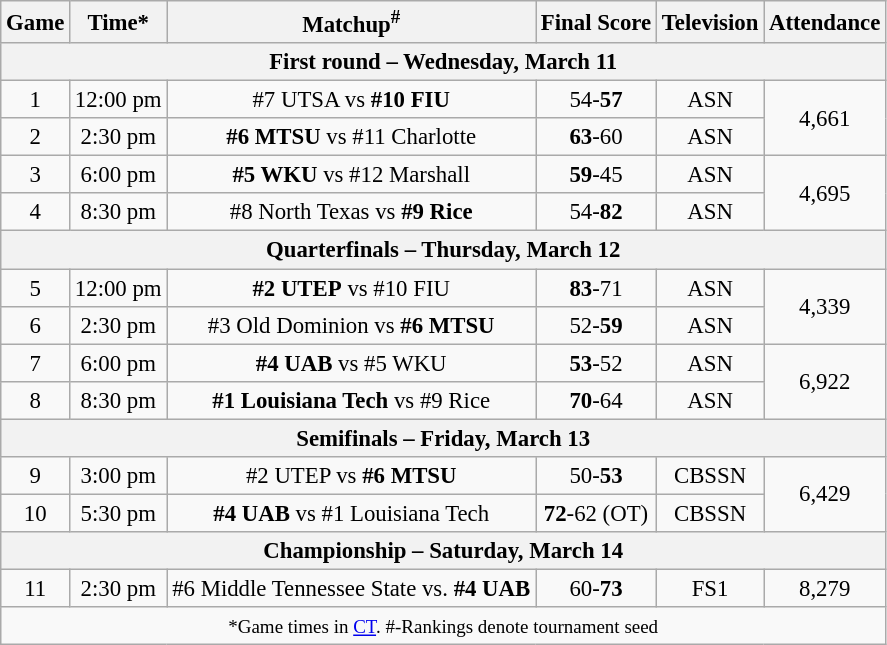<table class="wikitable" style="font-size: 95%;text-align:center">
<tr>
<th>Game</th>
<th>Time*</th>
<th>Matchup<sup>#</sup></th>
<th>Final Score</th>
<th>Television</th>
<th>Attendance</th>
</tr>
<tr>
<th colspan="6">First round – Wednesday, March 11</th>
</tr>
<tr>
<td>1</td>
<td>12:00 pm</td>
<td>#7 UTSA vs <strong>#10 FIU</strong></td>
<td>54-<strong>57</strong></td>
<td>ASN</td>
<td rowspan=2>4,661</td>
</tr>
<tr>
<td>2</td>
<td>2:30 pm</td>
<td><strong>#6 MTSU</strong> vs #11 Charlotte</td>
<td><strong>63</strong>-60</td>
<td>ASN</td>
</tr>
<tr>
<td>3</td>
<td>6:00 pm</td>
<td><strong>#5 WKU</strong> vs #12 Marshall</td>
<td><strong>59</strong>-45</td>
<td>ASN</td>
<td rowspan=2>4,695</td>
</tr>
<tr>
<td>4</td>
<td>8:30 pm</td>
<td>#8 North Texas vs <strong>#9 Rice</strong></td>
<td>54-<strong>82</strong></td>
<td>ASN</td>
</tr>
<tr>
<th colspan="6">Quarterfinals – Thursday, March 12</th>
</tr>
<tr>
<td>5</td>
<td>12:00 pm</td>
<td><strong>#2 UTEP</strong> vs #10 FIU</td>
<td><strong>83</strong>-71</td>
<td>ASN</td>
<td rowspan=2>4,339</td>
</tr>
<tr>
<td>6</td>
<td>2:30 pm</td>
<td>#3 Old Dominion vs <strong>#6 MTSU</strong></td>
<td>52-<strong>59</strong></td>
<td>ASN</td>
</tr>
<tr>
<td>7</td>
<td>6:00 pm</td>
<td><strong>#4 UAB </strong>vs #5 WKU</td>
<td><strong>53</strong>-52</td>
<td>ASN</td>
<td rowspan=2>6,922</td>
</tr>
<tr>
<td>8</td>
<td>8:30 pm</td>
<td><strong>#1 Louisiana Tech</strong> vs #9 Rice</td>
<td><strong>70</strong>-64</td>
<td>ASN</td>
</tr>
<tr>
<th colspan="6">Semifinals – Friday, March 13</th>
</tr>
<tr>
<td>9</td>
<td>3:00 pm</td>
<td>#2 UTEP vs <strong>#6 MTSU</strong></td>
<td>50-<strong>53</strong></td>
<td>CBSSN</td>
<td rowspan=2>6,429</td>
</tr>
<tr>
<td>10</td>
<td>5:30 pm</td>
<td><strong>#4 UAB</strong> vs #1 Louisiana Tech</td>
<td><strong>72</strong>-62 (OT)</td>
<td>CBSSN</td>
</tr>
<tr>
<th colspan="6">Championship – Saturday, March 14</th>
</tr>
<tr>
<td>11</td>
<td>2:30 pm</td>
<td>#6 Middle Tennessee State vs. <strong>#4 UAB</strong></td>
<td>60-<strong>73</strong></td>
<td>FS1</td>
<td>8,279</td>
</tr>
<tr>
<td colspan="6"><small>*Game times in <a href='#'>CT</a>. #-Rankings denote tournament seed</small></td>
</tr>
</table>
